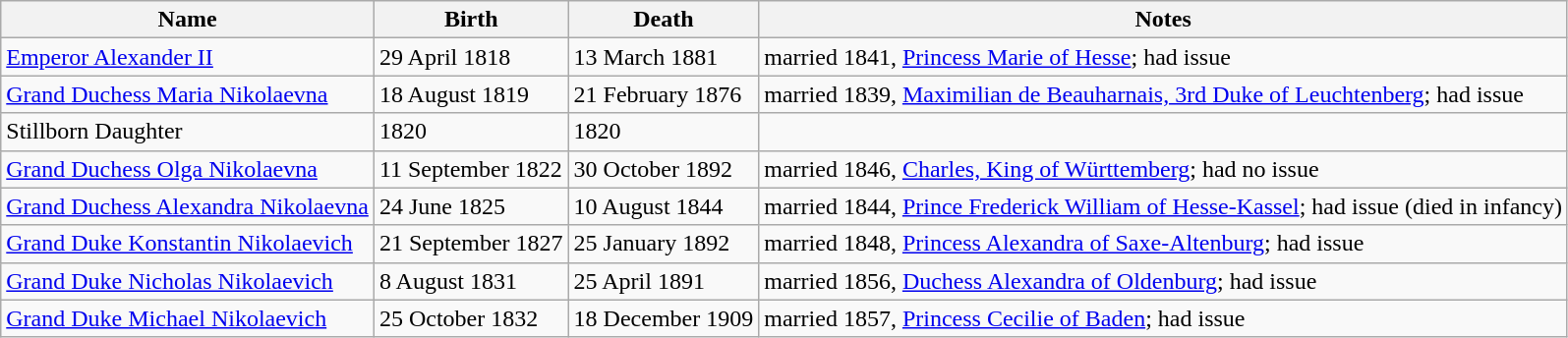<table class="wikitable">
<tr>
<th>Name</th>
<th>Birth</th>
<th>Death</th>
<th>Notes</th>
</tr>
<tr>
<td><a href='#'>Emperor Alexander II</a></td>
<td>29 April 1818</td>
<td>13 March 1881</td>
<td>married 1841, <a href='#'>Princess Marie of Hesse</a>; had issue</td>
</tr>
<tr>
<td><a href='#'>Grand Duchess Maria Nikolaevna</a></td>
<td>18 August 1819</td>
<td>21 February 1876</td>
<td>married 1839, <a href='#'>Maximilian de Beauharnais, 3rd Duke of Leuchtenberg</a>; had issue</td>
</tr>
<tr>
<td>Stillborn Daughter</td>
<td>1820</td>
<td>1820</td>
<td></td>
</tr>
<tr>
<td><a href='#'>Grand Duchess Olga Nikolaevna</a></td>
<td>11 September 1822</td>
<td>30 October 1892</td>
<td>married 1846, <a href='#'>Charles, King of Württemberg</a>; had no issue</td>
</tr>
<tr>
<td><a href='#'>Grand Duchess Alexandra Nikolaevna</a></td>
<td>24 June 1825</td>
<td>10 August 1844</td>
<td>married 1844, <a href='#'>Prince Frederick William of Hesse-Kassel</a>; had issue (died in infancy)</td>
</tr>
<tr>
<td><a href='#'>Grand Duke Konstantin Nikolaevich</a></td>
<td>21 September 1827</td>
<td>25 January 1892</td>
<td>married 1848, <a href='#'>Princess Alexandra of Saxe-Altenburg</a>; had issue</td>
</tr>
<tr>
<td><a href='#'>Grand Duke Nicholas Nikolaevich</a></td>
<td>8 August 1831</td>
<td>25 April 1891</td>
<td>married 1856, <a href='#'>Duchess Alexandra of Oldenburg</a>; had issue</td>
</tr>
<tr>
<td><a href='#'>Grand Duke Michael Nikolaevich</a></td>
<td>25 October 1832</td>
<td>18 December 1909</td>
<td>married 1857, <a href='#'>Princess Cecilie of Baden</a>; had issue</td>
</tr>
</table>
